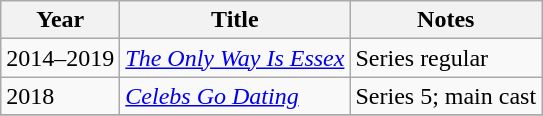<table class="wikitable sortable">
<tr>
<th>Year</th>
<th>Title</th>
<th>Notes</th>
</tr>
<tr>
<td>2014–2019</td>
<td><em><a href='#'>The Only Way Is Essex</a></em></td>
<td>Series regular</td>
</tr>
<tr>
<td>2018</td>
<td><em><a href='#'>Celebs Go Dating</a></em></td>
<td>Series 5; main cast</td>
</tr>
<tr>
</tr>
</table>
